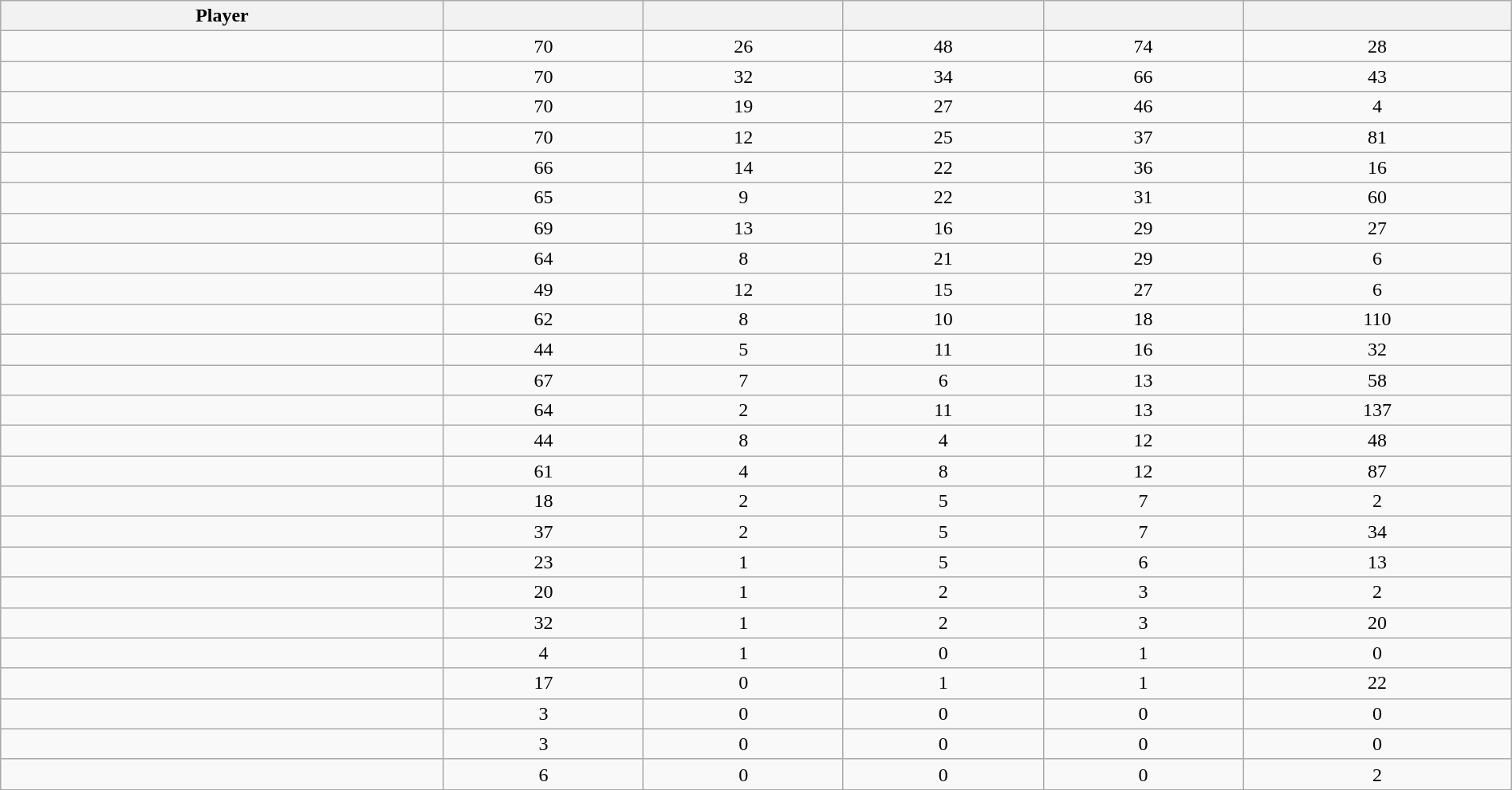<table class="wikitable sortable" style="width:100%;">
<tr align=center>
<th>Player</th>
<th></th>
<th></th>
<th></th>
<th></th>
<th></th>
</tr>
<tr align=center>
<td></td>
<td>70</td>
<td>26</td>
<td>48</td>
<td>74</td>
<td>28</td>
</tr>
<tr align=center>
<td></td>
<td>70</td>
<td>32</td>
<td>34</td>
<td>66</td>
<td>43</td>
</tr>
<tr align=center>
<td></td>
<td>70</td>
<td>19</td>
<td>27</td>
<td>46</td>
<td>4</td>
</tr>
<tr align=center>
<td></td>
<td>70</td>
<td>12</td>
<td>25</td>
<td>37</td>
<td>81</td>
</tr>
<tr align=center>
<td></td>
<td>66</td>
<td>14</td>
<td>22</td>
<td>36</td>
<td>16</td>
</tr>
<tr align=center>
<td></td>
<td>65</td>
<td>9</td>
<td>22</td>
<td>31</td>
<td>60</td>
</tr>
<tr align=center>
<td></td>
<td>69</td>
<td>13</td>
<td>16</td>
<td>29</td>
<td>27</td>
</tr>
<tr align=center>
<td></td>
<td>64</td>
<td>8</td>
<td>21</td>
<td>29</td>
<td>6</td>
</tr>
<tr align=center>
<td></td>
<td>49</td>
<td>12</td>
<td>15</td>
<td>27</td>
<td>6</td>
</tr>
<tr align=center>
<td></td>
<td>62</td>
<td>8</td>
<td>10</td>
<td>18</td>
<td>110</td>
</tr>
<tr align=center>
<td></td>
<td>44</td>
<td>5</td>
<td>11</td>
<td>16</td>
<td>32</td>
</tr>
<tr align=center>
<td></td>
<td>67</td>
<td>7</td>
<td>6</td>
<td>13</td>
<td>58</td>
</tr>
<tr align=center>
<td></td>
<td>64</td>
<td>2</td>
<td>11</td>
<td>13</td>
<td>137</td>
</tr>
<tr align=center>
<td></td>
<td>44</td>
<td>8</td>
<td>4</td>
<td>12</td>
<td>48</td>
</tr>
<tr align=center>
<td></td>
<td>61</td>
<td>4</td>
<td>8</td>
<td>12</td>
<td>87</td>
</tr>
<tr align=center>
<td></td>
<td>18</td>
<td>2</td>
<td>5</td>
<td>7</td>
<td>2</td>
</tr>
<tr align=center>
<td></td>
<td>37</td>
<td>2</td>
<td>5</td>
<td>7</td>
<td>34</td>
</tr>
<tr align=center>
<td></td>
<td>23</td>
<td>1</td>
<td>5</td>
<td>6</td>
<td>13</td>
</tr>
<tr align=center>
<td></td>
<td>20</td>
<td>1</td>
<td>2</td>
<td>3</td>
<td>2</td>
</tr>
<tr align=center>
<td></td>
<td>32</td>
<td>1</td>
<td>2</td>
<td>3</td>
<td>20</td>
</tr>
<tr align=center>
<td></td>
<td>4</td>
<td>1</td>
<td>0</td>
<td>1</td>
<td>0</td>
</tr>
<tr align=center>
<td></td>
<td>17</td>
<td>0</td>
<td>1</td>
<td>1</td>
<td>22</td>
</tr>
<tr align=center>
<td></td>
<td>3</td>
<td>0</td>
<td>0</td>
<td>0</td>
<td>0</td>
</tr>
<tr align=center>
<td></td>
<td>3</td>
<td>0</td>
<td>0</td>
<td>0</td>
<td>0</td>
</tr>
<tr align=center>
<td></td>
<td>6</td>
<td>0</td>
<td>0</td>
<td>0</td>
<td>2</td>
</tr>
<tr>
</tr>
</table>
